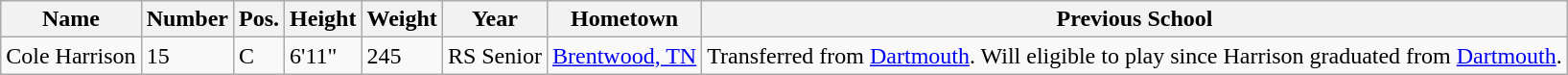<table class="wikitable sortable" border="1">
<tr>
<th>Name</th>
<th>Number</th>
<th>Pos.</th>
<th>Height</th>
<th>Weight</th>
<th>Year</th>
<th>Hometown</th>
<th class="unsortable">Previous School</th>
</tr>
<tr>
<td>Cole Harrison</td>
<td>15</td>
<td>C</td>
<td>6'11"</td>
<td>245</td>
<td>RS Senior</td>
<td><a href='#'>Brentwood, TN</a></td>
<td>Transferred from <a href='#'>Dartmouth</a>. Will eligible to play since Harrison graduated from <a href='#'>Dartmouth</a>.</td>
</tr>
</table>
